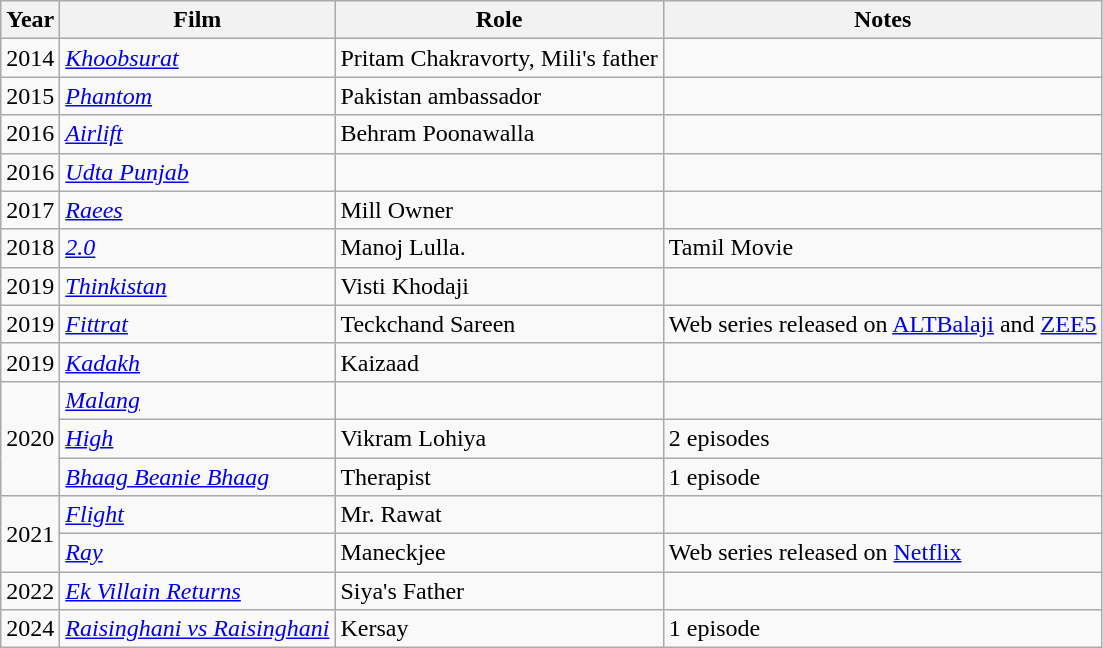<table class="wikitable sortable">
<tr>
<th>Year</th>
<th>Film</th>
<th>Role</th>
<th>Notes</th>
</tr>
<tr>
<td>2014</td>
<td><em><a href='#'>Khoobsurat</a></em></td>
<td>Pritam Chakravorty, Mili's father</td>
<td></td>
</tr>
<tr>
<td>2015</td>
<td><em><a href='#'>Phantom</a></em></td>
<td>Pakistan ambassador</td>
<td></td>
</tr>
<tr>
<td>2016</td>
<td><em><a href='#'>Airlift</a></em></td>
<td>Behram Poonawalla</td>
<td></td>
</tr>
<tr>
<td>2016</td>
<td><em><a href='#'>Udta Punjab</a></em></td>
<td></td>
<td></td>
</tr>
<tr>
<td>2017</td>
<td><em><a href='#'>Raees</a></em></td>
<td>Mill Owner</td>
<td></td>
</tr>
<tr>
<td>2018</td>
<td><em><a href='#'>2.0</a></em></td>
<td>Manoj Lulla.</td>
<td>Tamil Movie</td>
</tr>
<tr>
<td>2019</td>
<td><em><a href='#'>Thinkistan</a></em></td>
<td>Visti Khodaji</td>
<td></td>
</tr>
<tr>
<td>2019</td>
<td><em><a href='#'>Fittrat</a></em></td>
<td>Teckchand Sareen</td>
<td>Web series released on <a href='#'>ALTBalaji</a> and <a href='#'>ZEE5</a></td>
</tr>
<tr>
<td>2019</td>
<td><em><a href='#'>Kadakh</a></em></td>
<td>Kaizaad</td>
<td></td>
</tr>
<tr>
<td rowspan="3">2020</td>
<td><em><a href='#'>Malang</a></em></td>
<td></td>
<td></td>
</tr>
<tr>
<td><em><a href='#'>High</a></em></td>
<td>Vikram Lohiya</td>
<td>2 episodes</td>
</tr>
<tr>
<td><em><a href='#'>Bhaag Beanie Bhaag</a></em></td>
<td>Therapist</td>
<td>1 episode</td>
</tr>
<tr>
<td rowspan="2">2021</td>
<td><em><a href='#'>Flight</a></em></td>
<td>Mr. Rawat</td>
<td></td>
</tr>
<tr>
<td><em><a href='#'>Ray</a></em></td>
<td>Maneckjee</td>
<td>Web series released on <a href='#'>Netflix</a></td>
</tr>
<tr>
<td>2022</td>
<td><em><a href='#'>Ek Villain Returns</a></em></td>
<td>Siya's Father</td>
<td></td>
</tr>
<tr>
<td>2024</td>
<td><em><a href='#'>Raisinghani vs Raisinghani</a></em></td>
<td>Kersay</td>
<td>1 episode</td>
</tr>
</table>
